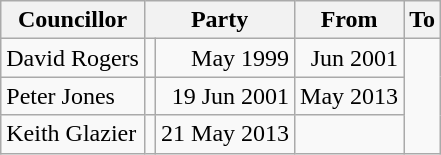<table class=wikitable>
<tr>
<th>Councillor</th>
<th colspan=2>Party</th>
<th>From</th>
<th>To</th>
</tr>
<tr>
<td>David Rogers</td>
<td></td>
<td align=right>May 1999</td>
<td align=right>Jun 2001</td>
</tr>
<tr>
<td>Peter Jones</td>
<td></td>
<td align=right>19 Jun 2001</td>
<td align=right>May 2013</td>
</tr>
<tr>
<td>Keith Glazier</td>
<td></td>
<td align=right>21 May 2013</td>
<td></td>
</tr>
</table>
